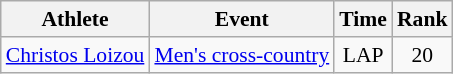<table class="wikitable" style="font-size:90%">
<tr>
<th>Athlete</th>
<th>Event</th>
<th>Time</th>
<th>Rank</th>
</tr>
<tr align=center>
<td align=left><a href='#'>Christos Loizou</a></td>
<td align=left><a href='#'>Men's cross-country</a></td>
<td>LAP</td>
<td>20</td>
</tr>
</table>
